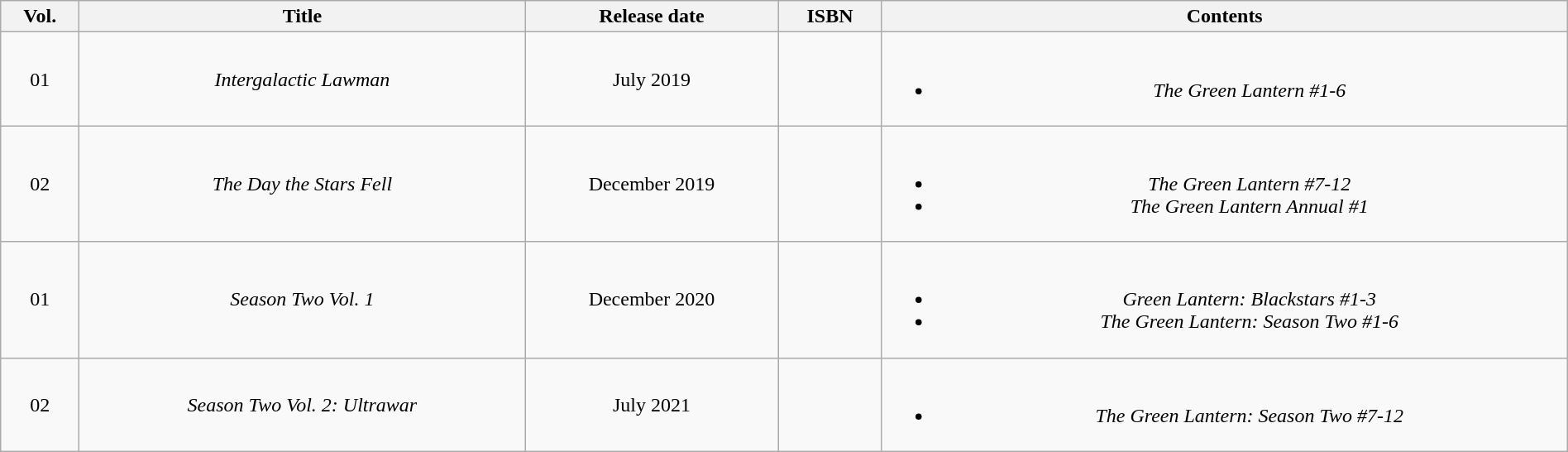<table class="wikitable" style="width:100%;">
<tr style="text-align: center;">
<th>Vol.</th>
<th>Title</th>
<th>Release date</th>
<th>ISBN</th>
<th>Contents</th>
</tr>
<tr style="text-align: center;">
<td>01</td>
<td><em>Intergalactic Lawman</em></td>
<td>July 2019</td>
<td></td>
<td><br><ul><li><em>The Green Lantern #1-6</em></li></ul></td>
</tr>
<tr style="text-align: center;">
<td>02</td>
<td><em>The Day the Stars Fell</em></td>
<td>December 2019</td>
<td></td>
<td><br><ul><li><em>The Green Lantern #7-12</em></li><li><em>The Green Lantern Annual #1</em></li></ul></td>
</tr>
<tr style="text-align: center;">
<td>01</td>
<td><em>Season Two Vol. 1</em></td>
<td>December 2020</td>
<td></td>
<td><br><ul><li><em>Green Lantern: Blackstars #1-3</em></li><li><em>The Green Lantern: Season Two #1-6</em></li></ul></td>
</tr>
<tr style="text-align: center;">
<td>02</td>
<td><em>Season Two Vol. 2: Ultrawar</em></td>
<td>July 2021</td>
<td></td>
<td><br><ul><li><em>The Green Lantern: Season Two #7-12</em></li></ul></td>
</tr>
</table>
